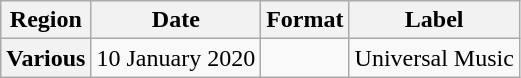<table class="wikitable plainrowheaders">
<tr>
<th scope="col">Region</th>
<th scope="col">Date</th>
<th scope="col">Format</th>
<th scope="col">Label</th>
</tr>
<tr>
<th scope="row">Various</th>
<td>10 January 2020</td>
<td></td>
<td>Universal Music</td>
</tr>
</table>
